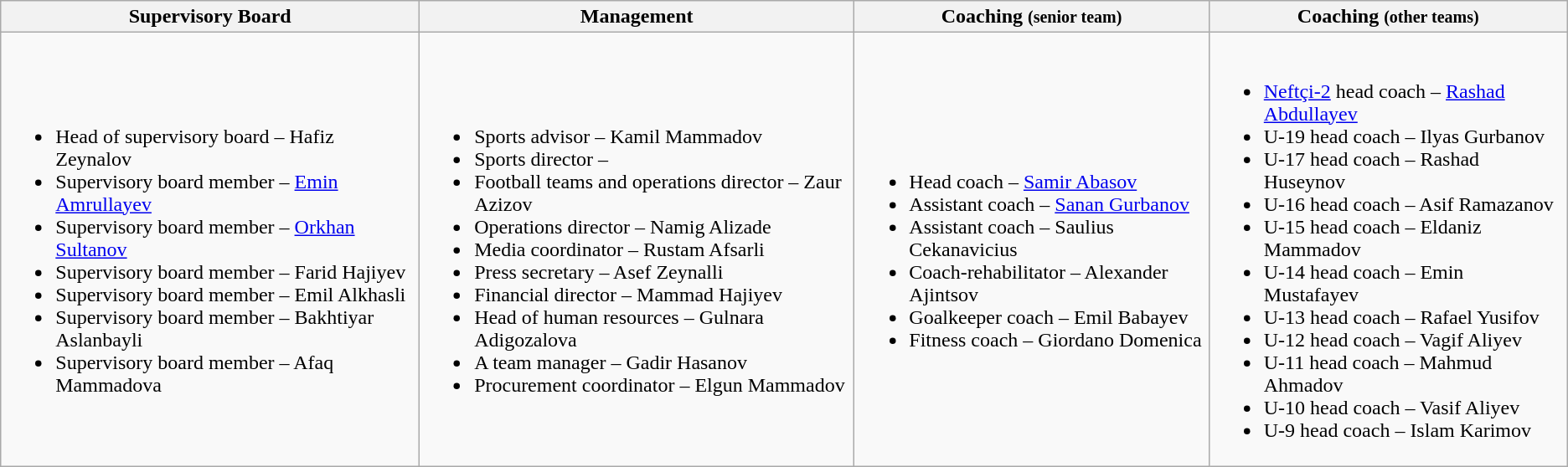<table class="wikitable">
<tr>
<th>Supervisory Board</th>
<th>Management</th>
<th>Coaching <small>(senior team)</small></th>
<th>Coaching <small>(other teams)</small></th>
</tr>
<tr>
<td><br><ul><li>Head of supervisory board – Hafiz Zeynalov</li><li>Supervisory board member – <a href='#'>Emin Amrullayev</a></li><li>Supervisory board member – <a href='#'>Orkhan Sultanov</a></li><li>Supervisory board member – Farid Hajiyev</li><li>Supervisory board member – Emil Alkhasli</li><li>Supervisory board member – Bakhtiyar Aslanbayli</li><li>Supervisory board member – Afaq Mammadova</li></ul></td>
<td><br><ul><li>Sports advisor – Kamil Mammadov</li><li>Sports director –</li><li>Football teams and operations director –  Zaur Azizov</li><li>Operations director –  Namig Alizade</li><li>Media coordinator –  Rustam Afsarli</li><li>Press secretary – Asef Zeynalli</li><li>Financial director –  Mammad Hajiyev</li><li>Head of human resources – Gulnara Adigozalova</li><li>A team manager – Gadir Hasanov</li><li>Procurement coordinator – Elgun Mammadov</li></ul></td>
<td><br><ul><li>Head coach –  <a href='#'>Samir Abasov</a></li><li>Assistant coach –  <a href='#'>Sanan Gurbanov</a></li><li>Assistant coach –  Saulius Cekanavicius</li><li>Coach-rehabilitator –  Alexander Ajintsov</li><li>Goalkeeper coach –  Emil Babayev</li><li>Fitness coach –  Giordano Domenica</li></ul></td>
<td><br><ul><li><a href='#'>Neftçi-2</a> head coach – <a href='#'>Rashad Abdullayev</a></li><li>U-19 head coach – Ilyas Gurbanov</li><li>U-17 head coach – Rashad Huseynov</li><li>U-16 head coach – Asif Ramazanov</li><li>U-15 head coach – Eldaniz Mammadov</li><li>U-14 head coach – Emin Mustafayev</li><li>U-13 head coach – Rafael Yusifov</li><li>U-12 head coach – Vagif Aliyev</li><li>U-11 head coach – Mahmud Ahmadov</li><li>U-10 head coach – Vasif Aliyev</li><li>U-9 head coach – Islam Karimov</li></ul></td>
</tr>
</table>
